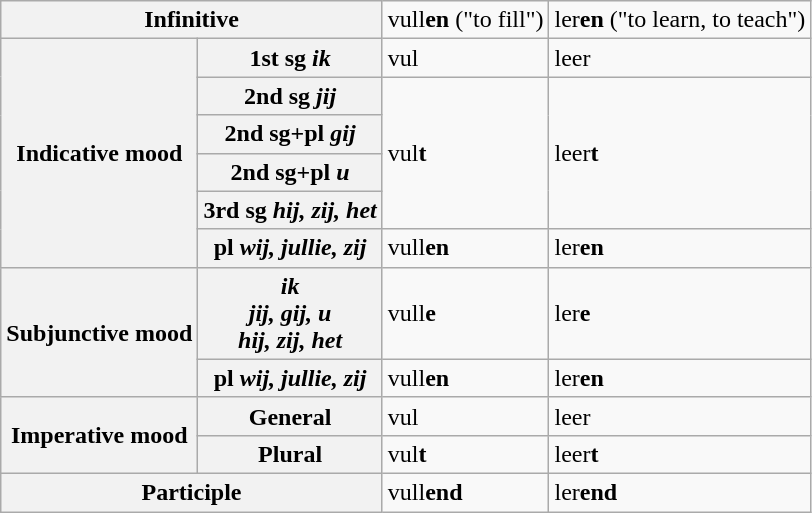<table class="wikitable">
<tr>
<th colspan="2">Infinitive</th>
<td>vull<strong>en</strong> ("to fill")</td>
<td>ler<strong>en</strong> ("to learn, to teach")</td>
</tr>
<tr>
<th rowspan="6">Indicative mood</th>
<th>1st sg <em>ik</em></th>
<td>vul</td>
<td>leer</td>
</tr>
<tr>
<th>2nd sg <em>jij</em></th>
<td rowspan="4">vul<strong>t</strong></td>
<td rowspan="4">leer<strong>t</strong></td>
</tr>
<tr>
<th>2nd sg+pl <em>gij</em></th>
</tr>
<tr>
<th>2nd sg+pl <em>u</em></th>
</tr>
<tr>
<th>3rd sg <em>hij, zij, het</em></th>
</tr>
<tr>
<th>pl <em>wij, jullie, zij</em></th>
<td>vull<strong>en</strong></td>
<td>ler<strong>en</strong></td>
</tr>
<tr>
<th rowspan="2">Subjunctive mood</th>
<th><em>ik<br>jij, gij, u<br>hij, zij, het</em></th>
<td>vull<strong>e</strong></td>
<td>ler<strong>e</strong></td>
</tr>
<tr>
<th>pl <em>wij, jullie, zij</em></th>
<td>vull<strong>en</strong></td>
<td>ler<strong>en</strong></td>
</tr>
<tr>
<th rowspan="2">Imperative mood</th>
<th>General</th>
<td>vul</td>
<td>leer</td>
</tr>
<tr>
<th>Plural</th>
<td>vul<strong>t</strong></td>
<td>leer<strong>t</strong></td>
</tr>
<tr>
<th colspan="2">Participle</th>
<td>vull<strong>end</strong></td>
<td>ler<strong>end</strong></td>
</tr>
</table>
